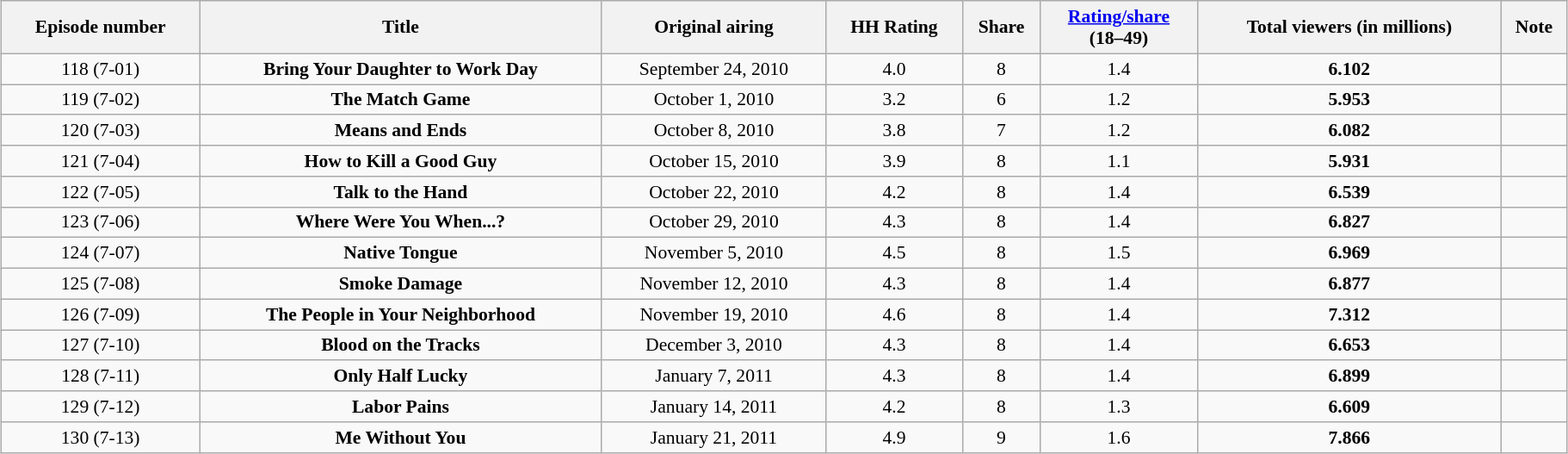<table class="wikitable" style="font-size:90%; text-align:center; width: 96%; margin-left: auto; margin-right: auto;">
<tr>
<th>Episode number</th>
<th>Title</th>
<th>Original airing</th>
<th>HH Rating</th>
<th>Share</th>
<th><a href='#'>Rating/share</a><br>(18–49)</th>
<th>Total viewers (in millions)</th>
<th>Note</th>
</tr>
<tr>
<td>118 (7-01)</td>
<td><strong>Bring Your Daughter to Work Day</strong></td>
<td>September 24, 2010</td>
<td>4.0</td>
<td>8</td>
<td>1.4</td>
<td><strong>6.102</strong></td>
<td></td>
</tr>
<tr>
<td>119 (7-02)</td>
<td><strong>The Match Game</strong></td>
<td>October 1, 2010</td>
<td>3.2</td>
<td>6</td>
<td>1.2</td>
<td><strong>5.953</strong></td>
<td></td>
</tr>
<tr>
<td>120 (7-03)</td>
<td><strong>Means and Ends</strong></td>
<td>October 8, 2010</td>
<td>3.8</td>
<td>7</td>
<td>1.2</td>
<td><strong>6.082</strong></td>
<td></td>
</tr>
<tr>
<td>121 (7-04)</td>
<td><strong>How to Kill a Good Guy</strong></td>
<td>October 15, 2010</td>
<td>3.9</td>
<td>8</td>
<td>1.1</td>
<td><strong>5.931</strong></td>
<td></td>
</tr>
<tr>
<td>122 (7-05)</td>
<td><strong>Talk to the Hand</strong></td>
<td>October 22, 2010</td>
<td>4.2</td>
<td>8</td>
<td>1.4</td>
<td><strong>6.539</strong></td>
<td></td>
</tr>
<tr>
<td>123 (7-06)</td>
<td><strong>Where Were You When...?</strong></td>
<td>October 29, 2010</td>
<td>4.3</td>
<td>8</td>
<td>1.4</td>
<td><strong>6.827</strong></td>
<td></td>
</tr>
<tr>
<td>124 (7-07)</td>
<td><strong>Native Tongue</strong></td>
<td>November 5, 2010</td>
<td>4.5</td>
<td>8</td>
<td>1.5</td>
<td><strong>6.969</strong></td>
<td></td>
</tr>
<tr>
<td>125 (7-08)</td>
<td><strong>Smoke Damage</strong></td>
<td>November 12, 2010</td>
<td>4.3</td>
<td>8</td>
<td>1.4</td>
<td><strong>6.877</strong></td>
<td></td>
</tr>
<tr>
<td>126 (7-09)</td>
<td><strong>The People in Your Neighborhood</strong></td>
<td>November 19, 2010</td>
<td>4.6</td>
<td>8</td>
<td>1.4</td>
<td><strong>7.312</strong></td>
<td></td>
</tr>
<tr>
<td>127 (7-10)</td>
<td><strong>Blood on the Tracks</strong></td>
<td>December 3, 2010</td>
<td>4.3</td>
<td>8</td>
<td>1.4</td>
<td><strong>6.653</strong></td>
<td></td>
</tr>
<tr>
<td>128 (7-11)</td>
<td><strong>Only Half Lucky</strong></td>
<td>January 7, 2011</td>
<td>4.3</td>
<td>8</td>
<td>1.4</td>
<td><strong>6.899</strong></td>
<td></td>
</tr>
<tr>
<td>129 (7-12)</td>
<td><strong>Labor Pains</strong></td>
<td>January 14, 2011</td>
<td>4.2</td>
<td>8</td>
<td>1.3</td>
<td><strong>6.609</strong></td>
<td></td>
</tr>
<tr>
<td>130 (7-13)</td>
<td><strong>Me Without You</strong></td>
<td>January 21, 2011</td>
<td>4.9</td>
<td>9</td>
<td>1.6</td>
<td><strong>7.866</strong></td>
<td></td>
</tr>
</table>
